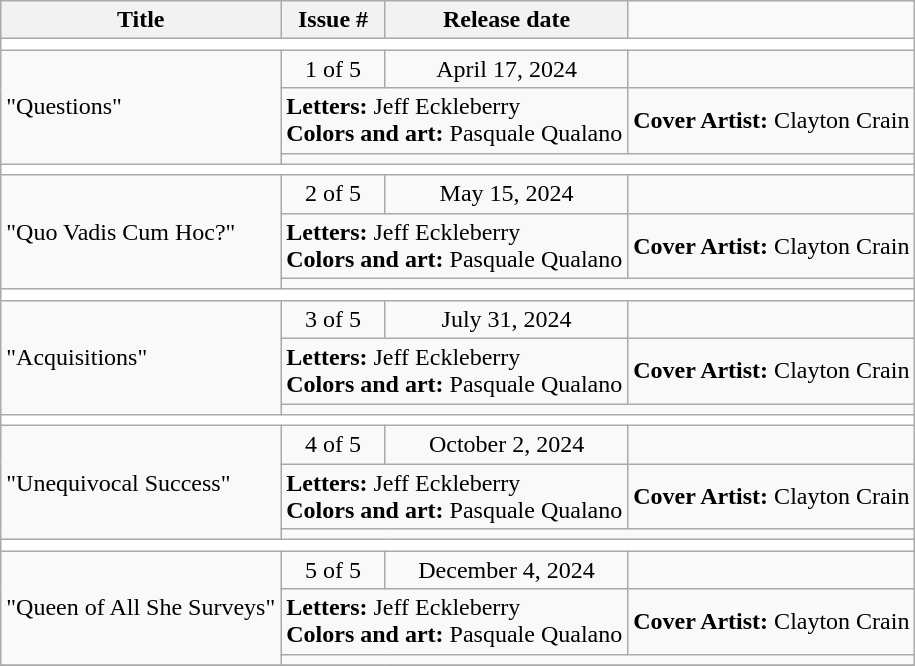<table class="wikitable">
<tr>
<th>Title</th>
<th>Issue #</th>
<th>Release date</th>
</tr>
<tr>
<td colspan="6" bgcolor="#FFFFFF"></td>
</tr>
<tr>
<td colspan="1" rowspan="3">"Questions"</td>
<td align="center">1 of 5</td>
<td align="center">April 17, 2024</td>
</tr>
<tr>
<td colspan="2" rowspan="1"><strong>Letters:</strong> Jeff Eckleberry<br><strong>Colors and art:</strong> Pasquale Qualano</td>
<td><strong>Cover Artist:</strong> Clayton Crain<br></td>
</tr>
<tr>
<td colspan="6"></td>
</tr>
<tr>
<td colspan="6" bgcolor="#FFFFFF"></td>
</tr>
<tr>
<td colspan="1" rowspan="3">"Quo Vadis Cum Hoc?"</td>
<td align="center">2 of 5</td>
<td align="center">May 15, 2024</td>
</tr>
<tr>
<td colspan="2" rowspan="1"><strong>Letters:</strong> Jeff Eckleberry<br><strong>Colors and art:</strong> Pasquale Qualano</td>
<td><strong>Cover Artist:</strong> Clayton Crain<br></td>
</tr>
<tr>
<td colspan="6"></td>
</tr>
<tr>
<td colspan="6" bgcolor="#FFFFFF"></td>
</tr>
<tr>
<td colspan="1" rowspan="3">"Acquisitions"</td>
<td align="center">3 of 5</td>
<td align="center">July 31, 2024</td>
</tr>
<tr>
<td colspan="2" rowspan="1"><strong>Letters:</strong> Jeff Eckleberry<br><strong>Colors and art:</strong> Pasquale Qualano</td>
<td><strong>Cover Artist:</strong> Clayton Crain<br></td>
</tr>
<tr>
<td colspan="6"></td>
</tr>
<tr>
<td colspan="6" bgcolor="#FFFFFF"></td>
</tr>
<tr>
<td colspan="1" rowspan="3">"Unequivocal Success"</td>
<td align="center">4 of 5</td>
<td align="center">October 2, 2024</td>
</tr>
<tr>
<td colspan="2" rowspan="1"><strong>Letters:</strong> Jeff Eckleberry<br><strong>Colors and art:</strong> Pasquale Qualano</td>
<td><strong>Cover Artist:</strong> Clayton Crain<br></td>
</tr>
<tr>
<td colspan="6"></td>
</tr>
<tr>
<td colspan="6" bgcolor="#FFFFFF"></td>
</tr>
<tr>
<td colspan="1" rowspan="3">"Queen of All She Surveys"</td>
<td align="center">5 of 5</td>
<td align="center">December 4, 2024</td>
</tr>
<tr>
<td colspan="2" rowspan="1"><strong>Letters:</strong> Jeff Eckleberry<br><strong>Colors and art:</strong> Pasquale Qualano</td>
<td><strong>Cover Artist:</strong> Clayton Crain<br></td>
</tr>
<tr>
<td colspan="6"></td>
</tr>
<tr>
</tr>
</table>
